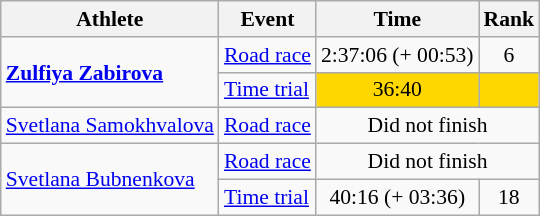<table class=wikitable style="font-size:90%">
<tr>
<th>Athlete</th>
<th>Event</th>
<th>Time</th>
<th>Rank</th>
</tr>
<tr>
<td rowspan=2><strong><a href='#'>Zulfiya Zabirova</a></strong></td>
<td><a href='#'>Road race</a></td>
<td align=center>2:37:06 (+ 00:53)</td>
<td align=center>6</td>
</tr>
<tr>
<td><a href='#'>Time trial</a></td>
<td align=center bgcolor=gold>36:40</td>
<td align=center bgcolor=gold></td>
</tr>
<tr>
<td><a href='#'>Svetlana Samokhvalova</a></td>
<td><a href='#'>Road race</a></td>
<td align=center colspan=2>Did not finish</td>
</tr>
<tr>
<td rowspan=2><a href='#'>Svetlana Bubnenkova</a></td>
<td><a href='#'>Road race</a></td>
<td align=center colspan=2>Did not finish</td>
</tr>
<tr>
<td><a href='#'>Time trial</a></td>
<td align=center>40:16 (+ 03:36)</td>
<td align=center>18</td>
</tr>
</table>
